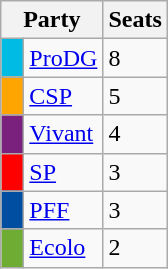<table class="wikitable">
<tr>
<th colspan="2">Party</th>
<th>Seats</th>
</tr>
<tr>
<td style="width: 8px; background-color:#00BBE3;"></td>
<td><a href='#'>ProDG</a></td>
<td>8</td>
</tr>
<tr>
<td style="width: 8px; background-color:#FFA502;"></td>
<td><a href='#'>CSP</a></td>
<td>5</td>
</tr>
<tr>
<td style="width: 8px; background-color:#79217C;"></td>
<td><a href='#'>Vivant</a></td>
<td>4</td>
</tr>
<tr>
<td style="width: 8px; background-color:#FF0000;"></td>
<td><a href='#'>SP</a></td>
<td>3</td>
</tr>
<tr>
<td style="width: 8px; background-color:#004EA2;"></td>
<td><a href='#'>PFF</a></td>
<td>3</td>
</tr>
<tr>
<td style="width: 8px; background-color:#6EAC33;"></td>
<td><a href='#'>Ecolo</a></td>
<td>2</td>
</tr>
</table>
